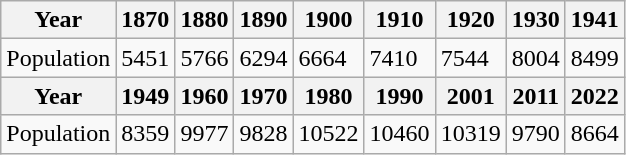<table class="wikitable">
<tr>
<th>Year</th>
<th>1870</th>
<th>1880</th>
<th>1890</th>
<th>1900</th>
<th>1910</th>
<th>1920</th>
<th>1930</th>
<th>1941</th>
</tr>
<tr>
<td>Population</td>
<td>5451</td>
<td>5766</td>
<td>6294</td>
<td>6664</td>
<td>7410</td>
<td>7544</td>
<td>8004</td>
<td>8499</td>
</tr>
<tr>
<th>Year</th>
<th>1949</th>
<th>1960</th>
<th>1970</th>
<th>1980</th>
<th>1990</th>
<th>2001</th>
<th>2011</th>
<th>2022</th>
</tr>
<tr>
<td>Population</td>
<td>8359</td>
<td>9977</td>
<td>9828</td>
<td>10522</td>
<td>10460</td>
<td>10319</td>
<td>9790</td>
<td>8664</td>
</tr>
</table>
